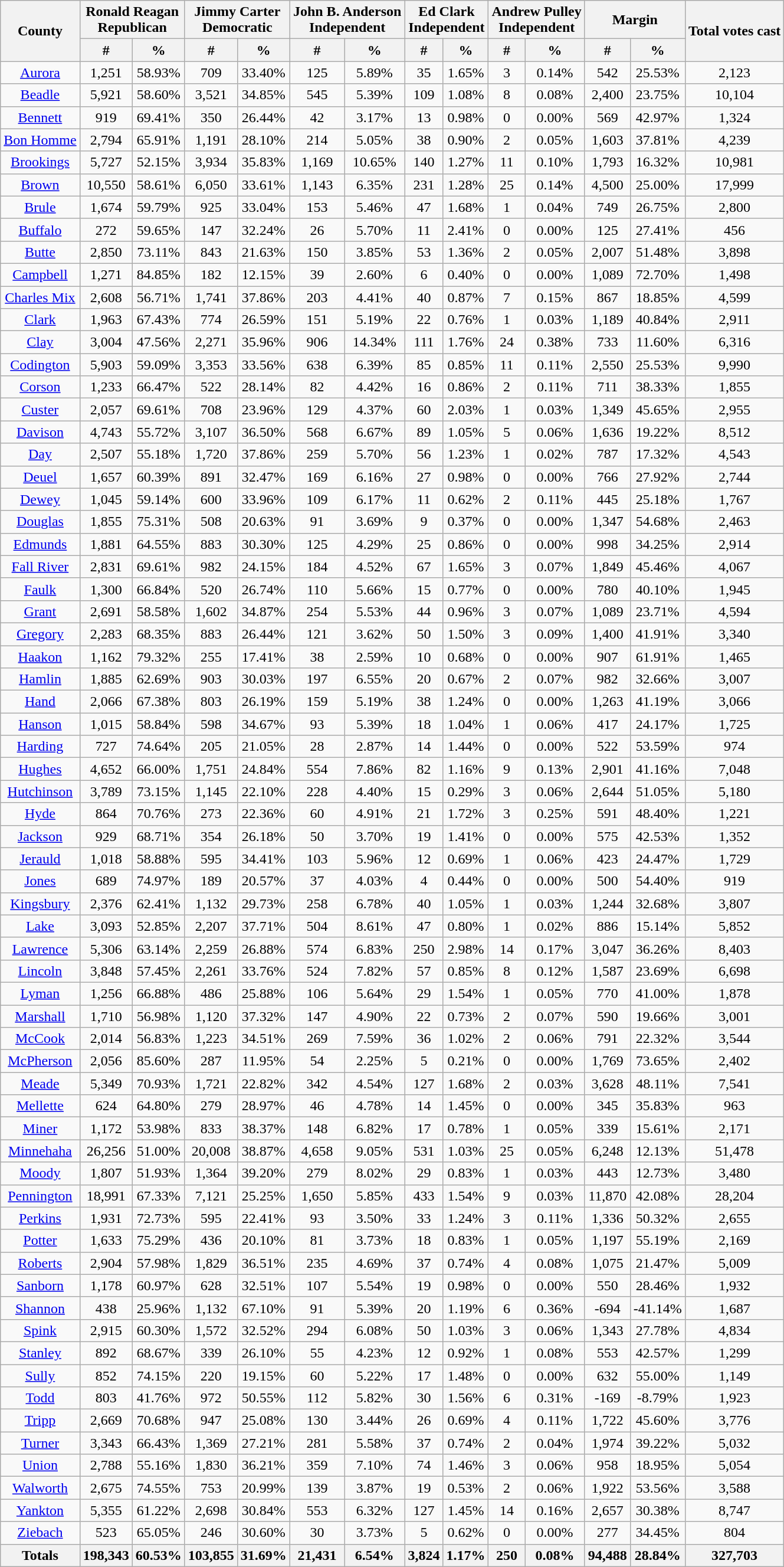<table class="wikitable sortable">
<tr>
<th rowspan="2">County</th>
<th colspan="2">Ronald Reagan<br>Republican</th>
<th colspan="2">Jimmy Carter<br>Democratic</th>
<th colspan="2">John B. Anderson<br>Independent</th>
<th colspan="2">Ed Clark<br>Independent</th>
<th colspan="2">Andrew Pulley<br>Independent</th>
<th colspan="2">Margin</th>
<th rowspan="2">Total votes cast</th>
</tr>
<tr style="text-align:center;">
<th data-sort-type="number">#</th>
<th data-sort-type="number">%</th>
<th data-sort-type="number">#</th>
<th data-sort-type="number">%</th>
<th data-sort-type="number">#</th>
<th data-sort-type="number">%</th>
<th data-sort-type="number">#</th>
<th data-sort-type="number">%</th>
<th data-sort-type="number">#</th>
<th data-sort-type="number">%</th>
<th data-sort-type="number">#</th>
<th data-sort-type="number">%</th>
</tr>
<tr style="text-align:center;">
<td><a href='#'>Aurora</a></td>
<td>1,251</td>
<td>58.93%</td>
<td>709</td>
<td>33.40%</td>
<td>125</td>
<td>5.89%</td>
<td>35</td>
<td>1.65%</td>
<td>3</td>
<td>0.14%</td>
<td>542</td>
<td>25.53%</td>
<td>2,123</td>
</tr>
<tr style="text-align:center;">
<td><a href='#'>Beadle</a></td>
<td>5,921</td>
<td>58.60%</td>
<td>3,521</td>
<td>34.85%</td>
<td>545</td>
<td>5.39%</td>
<td>109</td>
<td>1.08%</td>
<td>8</td>
<td>0.08%</td>
<td>2,400</td>
<td>23.75%</td>
<td>10,104</td>
</tr>
<tr style="text-align:center;">
<td><a href='#'>Bennett</a></td>
<td>919</td>
<td>69.41%</td>
<td>350</td>
<td>26.44%</td>
<td>42</td>
<td>3.17%</td>
<td>13</td>
<td>0.98%</td>
<td>0</td>
<td>0.00%</td>
<td>569</td>
<td>42.97%</td>
<td>1,324</td>
</tr>
<tr style="text-align:center;">
<td><a href='#'>Bon Homme</a></td>
<td>2,794</td>
<td>65.91%</td>
<td>1,191</td>
<td>28.10%</td>
<td>214</td>
<td>5.05%</td>
<td>38</td>
<td>0.90%</td>
<td>2</td>
<td>0.05%</td>
<td>1,603</td>
<td>37.81%</td>
<td>4,239</td>
</tr>
<tr style="text-align:center;">
<td><a href='#'>Brookings</a></td>
<td>5,727</td>
<td>52.15%</td>
<td>3,934</td>
<td>35.83%</td>
<td>1,169</td>
<td>10.65%</td>
<td>140</td>
<td>1.27%</td>
<td>11</td>
<td>0.10%</td>
<td>1,793</td>
<td>16.32%</td>
<td>10,981</td>
</tr>
<tr style="text-align:center;">
<td><a href='#'>Brown</a></td>
<td>10,550</td>
<td>58.61%</td>
<td>6,050</td>
<td>33.61%</td>
<td>1,143</td>
<td>6.35%</td>
<td>231</td>
<td>1.28%</td>
<td>25</td>
<td>0.14%</td>
<td>4,500</td>
<td>25.00%</td>
<td>17,999</td>
</tr>
<tr style="text-align:center;">
<td><a href='#'>Brule</a></td>
<td>1,674</td>
<td>59.79%</td>
<td>925</td>
<td>33.04%</td>
<td>153</td>
<td>5.46%</td>
<td>47</td>
<td>1.68%</td>
<td>1</td>
<td>0.04%</td>
<td>749</td>
<td>26.75%</td>
<td>2,800</td>
</tr>
<tr style="text-align:center;">
<td><a href='#'>Buffalo</a></td>
<td>272</td>
<td>59.65%</td>
<td>147</td>
<td>32.24%</td>
<td>26</td>
<td>5.70%</td>
<td>11</td>
<td>2.41%</td>
<td>0</td>
<td>0.00%</td>
<td>125</td>
<td>27.41%</td>
<td>456</td>
</tr>
<tr style="text-align:center;">
<td><a href='#'>Butte</a></td>
<td>2,850</td>
<td>73.11%</td>
<td>843</td>
<td>21.63%</td>
<td>150</td>
<td>3.85%</td>
<td>53</td>
<td>1.36%</td>
<td>2</td>
<td>0.05%</td>
<td>2,007</td>
<td>51.48%</td>
<td>3,898</td>
</tr>
<tr style="text-align:center;">
<td><a href='#'>Campbell</a></td>
<td>1,271</td>
<td>84.85%</td>
<td>182</td>
<td>12.15%</td>
<td>39</td>
<td>2.60%</td>
<td>6</td>
<td>0.40%</td>
<td>0</td>
<td>0.00%</td>
<td>1,089</td>
<td>72.70%</td>
<td>1,498</td>
</tr>
<tr style="text-align:center;">
<td><a href='#'>Charles Mix</a></td>
<td>2,608</td>
<td>56.71%</td>
<td>1,741</td>
<td>37.86%</td>
<td>203</td>
<td>4.41%</td>
<td>40</td>
<td>0.87%</td>
<td>7</td>
<td>0.15%</td>
<td>867</td>
<td>18.85%</td>
<td>4,599</td>
</tr>
<tr style="text-align:center;">
<td><a href='#'>Clark</a></td>
<td>1,963</td>
<td>67.43%</td>
<td>774</td>
<td>26.59%</td>
<td>151</td>
<td>5.19%</td>
<td>22</td>
<td>0.76%</td>
<td>1</td>
<td>0.03%</td>
<td>1,189</td>
<td>40.84%</td>
<td>2,911</td>
</tr>
<tr style="text-align:center;">
<td><a href='#'>Clay</a></td>
<td>3,004</td>
<td>47.56%</td>
<td>2,271</td>
<td>35.96%</td>
<td>906</td>
<td>14.34%</td>
<td>111</td>
<td>1.76%</td>
<td>24</td>
<td>0.38%</td>
<td>733</td>
<td>11.60%</td>
<td>6,316</td>
</tr>
<tr style="text-align:center;">
<td><a href='#'>Codington</a></td>
<td>5,903</td>
<td>59.09%</td>
<td>3,353</td>
<td>33.56%</td>
<td>638</td>
<td>6.39%</td>
<td>85</td>
<td>0.85%</td>
<td>11</td>
<td>0.11%</td>
<td>2,550</td>
<td>25.53%</td>
<td>9,990</td>
</tr>
<tr style="text-align:center;">
<td><a href='#'>Corson</a></td>
<td>1,233</td>
<td>66.47%</td>
<td>522</td>
<td>28.14%</td>
<td>82</td>
<td>4.42%</td>
<td>16</td>
<td>0.86%</td>
<td>2</td>
<td>0.11%</td>
<td>711</td>
<td>38.33%</td>
<td>1,855</td>
</tr>
<tr style="text-align:center;">
<td><a href='#'>Custer</a></td>
<td>2,057</td>
<td>69.61%</td>
<td>708</td>
<td>23.96%</td>
<td>129</td>
<td>4.37%</td>
<td>60</td>
<td>2.03%</td>
<td>1</td>
<td>0.03%</td>
<td>1,349</td>
<td>45.65%</td>
<td>2,955</td>
</tr>
<tr style="text-align:center;">
<td><a href='#'>Davison</a></td>
<td>4,743</td>
<td>55.72%</td>
<td>3,107</td>
<td>36.50%</td>
<td>568</td>
<td>6.67%</td>
<td>89</td>
<td>1.05%</td>
<td>5</td>
<td>0.06%</td>
<td>1,636</td>
<td>19.22%</td>
<td>8,512</td>
</tr>
<tr style="text-align:center;">
<td><a href='#'>Day</a></td>
<td>2,507</td>
<td>55.18%</td>
<td>1,720</td>
<td>37.86%</td>
<td>259</td>
<td>5.70%</td>
<td>56</td>
<td>1.23%</td>
<td>1</td>
<td>0.02%</td>
<td>787</td>
<td>17.32%</td>
<td>4,543</td>
</tr>
<tr style="text-align:center;">
<td><a href='#'>Deuel</a></td>
<td>1,657</td>
<td>60.39%</td>
<td>891</td>
<td>32.47%</td>
<td>169</td>
<td>6.16%</td>
<td>27</td>
<td>0.98%</td>
<td>0</td>
<td>0.00%</td>
<td>766</td>
<td>27.92%</td>
<td>2,744</td>
</tr>
<tr style="text-align:center;">
<td><a href='#'>Dewey</a></td>
<td>1,045</td>
<td>59.14%</td>
<td>600</td>
<td>33.96%</td>
<td>109</td>
<td>6.17%</td>
<td>11</td>
<td>0.62%</td>
<td>2</td>
<td>0.11%</td>
<td>445</td>
<td>25.18%</td>
<td>1,767</td>
</tr>
<tr style="text-align:center;">
<td><a href='#'>Douglas</a></td>
<td>1,855</td>
<td>75.31%</td>
<td>508</td>
<td>20.63%</td>
<td>91</td>
<td>3.69%</td>
<td>9</td>
<td>0.37%</td>
<td>0</td>
<td>0.00%</td>
<td>1,347</td>
<td>54.68%</td>
<td>2,463</td>
</tr>
<tr style="text-align:center;">
<td><a href='#'>Edmunds</a></td>
<td>1,881</td>
<td>64.55%</td>
<td>883</td>
<td>30.30%</td>
<td>125</td>
<td>4.29%</td>
<td>25</td>
<td>0.86%</td>
<td>0</td>
<td>0.00%</td>
<td>998</td>
<td>34.25%</td>
<td>2,914</td>
</tr>
<tr style="text-align:center;">
<td><a href='#'>Fall River</a></td>
<td>2,831</td>
<td>69.61%</td>
<td>982</td>
<td>24.15%</td>
<td>184</td>
<td>4.52%</td>
<td>67</td>
<td>1.65%</td>
<td>3</td>
<td>0.07%</td>
<td>1,849</td>
<td>45.46%</td>
<td>4,067</td>
</tr>
<tr style="text-align:center;">
<td><a href='#'>Faulk</a></td>
<td>1,300</td>
<td>66.84%</td>
<td>520</td>
<td>26.74%</td>
<td>110</td>
<td>5.66%</td>
<td>15</td>
<td>0.77%</td>
<td>0</td>
<td>0.00%</td>
<td>780</td>
<td>40.10%</td>
<td>1,945</td>
</tr>
<tr style="text-align:center;">
<td><a href='#'>Grant</a></td>
<td>2,691</td>
<td>58.58%</td>
<td>1,602</td>
<td>34.87%</td>
<td>254</td>
<td>5.53%</td>
<td>44</td>
<td>0.96%</td>
<td>3</td>
<td>0.07%</td>
<td>1,089</td>
<td>23.71%</td>
<td>4,594</td>
</tr>
<tr style="text-align:center;">
<td><a href='#'>Gregory</a></td>
<td>2,283</td>
<td>68.35%</td>
<td>883</td>
<td>26.44%</td>
<td>121</td>
<td>3.62%</td>
<td>50</td>
<td>1.50%</td>
<td>3</td>
<td>0.09%</td>
<td>1,400</td>
<td>41.91%</td>
<td>3,340</td>
</tr>
<tr style="text-align:center;">
<td><a href='#'>Haakon</a></td>
<td>1,162</td>
<td>79.32%</td>
<td>255</td>
<td>17.41%</td>
<td>38</td>
<td>2.59%</td>
<td>10</td>
<td>0.68%</td>
<td>0</td>
<td>0.00%</td>
<td>907</td>
<td>61.91%</td>
<td>1,465</td>
</tr>
<tr style="text-align:center;">
<td><a href='#'>Hamlin</a></td>
<td>1,885</td>
<td>62.69%</td>
<td>903</td>
<td>30.03%</td>
<td>197</td>
<td>6.55%</td>
<td>20</td>
<td>0.67%</td>
<td>2</td>
<td>0.07%</td>
<td>982</td>
<td>32.66%</td>
<td>3,007</td>
</tr>
<tr style="text-align:center;">
<td><a href='#'>Hand</a></td>
<td>2,066</td>
<td>67.38%</td>
<td>803</td>
<td>26.19%</td>
<td>159</td>
<td>5.19%</td>
<td>38</td>
<td>1.24%</td>
<td>0</td>
<td>0.00%</td>
<td>1,263</td>
<td>41.19%</td>
<td>3,066</td>
</tr>
<tr style="text-align:center;">
<td><a href='#'>Hanson</a></td>
<td>1,015</td>
<td>58.84%</td>
<td>598</td>
<td>34.67%</td>
<td>93</td>
<td>5.39%</td>
<td>18</td>
<td>1.04%</td>
<td>1</td>
<td>0.06%</td>
<td>417</td>
<td>24.17%</td>
<td>1,725</td>
</tr>
<tr style="text-align:center;">
<td><a href='#'>Harding</a></td>
<td>727</td>
<td>74.64%</td>
<td>205</td>
<td>21.05%</td>
<td>28</td>
<td>2.87%</td>
<td>14</td>
<td>1.44%</td>
<td>0</td>
<td>0.00%</td>
<td>522</td>
<td>53.59%</td>
<td>974</td>
</tr>
<tr style="text-align:center;">
<td><a href='#'>Hughes</a></td>
<td>4,652</td>
<td>66.00%</td>
<td>1,751</td>
<td>24.84%</td>
<td>554</td>
<td>7.86%</td>
<td>82</td>
<td>1.16%</td>
<td>9</td>
<td>0.13%</td>
<td>2,901</td>
<td>41.16%</td>
<td>7,048</td>
</tr>
<tr style="text-align:center;">
<td><a href='#'>Hutchinson</a></td>
<td>3,789</td>
<td>73.15%</td>
<td>1,145</td>
<td>22.10%</td>
<td>228</td>
<td>4.40%</td>
<td>15</td>
<td>0.29%</td>
<td>3</td>
<td>0.06%</td>
<td>2,644</td>
<td>51.05%</td>
<td>5,180</td>
</tr>
<tr style="text-align:center;">
<td><a href='#'>Hyde</a></td>
<td>864</td>
<td>70.76%</td>
<td>273</td>
<td>22.36%</td>
<td>60</td>
<td>4.91%</td>
<td>21</td>
<td>1.72%</td>
<td>3</td>
<td>0.25%</td>
<td>591</td>
<td>48.40%</td>
<td>1,221</td>
</tr>
<tr style="text-align:center;">
<td><a href='#'>Jackson</a></td>
<td>929</td>
<td>68.71%</td>
<td>354</td>
<td>26.18%</td>
<td>50</td>
<td>3.70%</td>
<td>19</td>
<td>1.41%</td>
<td>0</td>
<td>0.00%</td>
<td>575</td>
<td>42.53%</td>
<td>1,352</td>
</tr>
<tr style="text-align:center;">
<td><a href='#'>Jerauld</a></td>
<td>1,018</td>
<td>58.88%</td>
<td>595</td>
<td>34.41%</td>
<td>103</td>
<td>5.96%</td>
<td>12</td>
<td>0.69%</td>
<td>1</td>
<td>0.06%</td>
<td>423</td>
<td>24.47%</td>
<td>1,729</td>
</tr>
<tr style="text-align:center;">
<td><a href='#'>Jones</a></td>
<td>689</td>
<td>74.97%</td>
<td>189</td>
<td>20.57%</td>
<td>37</td>
<td>4.03%</td>
<td>4</td>
<td>0.44%</td>
<td>0</td>
<td>0.00%</td>
<td>500</td>
<td>54.40%</td>
<td>919</td>
</tr>
<tr style="text-align:center;">
<td><a href='#'>Kingsbury</a></td>
<td>2,376</td>
<td>62.41%</td>
<td>1,132</td>
<td>29.73%</td>
<td>258</td>
<td>6.78%</td>
<td>40</td>
<td>1.05%</td>
<td>1</td>
<td>0.03%</td>
<td>1,244</td>
<td>32.68%</td>
<td>3,807</td>
</tr>
<tr style="text-align:center;">
<td><a href='#'>Lake</a></td>
<td>3,093</td>
<td>52.85%</td>
<td>2,207</td>
<td>37.71%</td>
<td>504</td>
<td>8.61%</td>
<td>47</td>
<td>0.80%</td>
<td>1</td>
<td>0.02%</td>
<td>886</td>
<td>15.14%</td>
<td>5,852</td>
</tr>
<tr style="text-align:center;">
<td><a href='#'>Lawrence</a></td>
<td>5,306</td>
<td>63.14%</td>
<td>2,259</td>
<td>26.88%</td>
<td>574</td>
<td>6.83%</td>
<td>250</td>
<td>2.98%</td>
<td>14</td>
<td>0.17%</td>
<td>3,047</td>
<td>36.26%</td>
<td>8,403</td>
</tr>
<tr style="text-align:center;">
<td><a href='#'>Lincoln</a></td>
<td>3,848</td>
<td>57.45%</td>
<td>2,261</td>
<td>33.76%</td>
<td>524</td>
<td>7.82%</td>
<td>57</td>
<td>0.85%</td>
<td>8</td>
<td>0.12%</td>
<td>1,587</td>
<td>23.69%</td>
<td>6,698</td>
</tr>
<tr style="text-align:center;">
<td><a href='#'>Lyman</a></td>
<td>1,256</td>
<td>66.88%</td>
<td>486</td>
<td>25.88%</td>
<td>106</td>
<td>5.64%</td>
<td>29</td>
<td>1.54%</td>
<td>1</td>
<td>0.05%</td>
<td>770</td>
<td>41.00%</td>
<td>1,878</td>
</tr>
<tr style="text-align:center;">
<td><a href='#'>Marshall</a></td>
<td>1,710</td>
<td>56.98%</td>
<td>1,120</td>
<td>37.32%</td>
<td>147</td>
<td>4.90%</td>
<td>22</td>
<td>0.73%</td>
<td>2</td>
<td>0.07%</td>
<td>590</td>
<td>19.66%</td>
<td>3,001</td>
</tr>
<tr style="text-align:center;">
<td><a href='#'>McCook</a></td>
<td>2,014</td>
<td>56.83%</td>
<td>1,223</td>
<td>34.51%</td>
<td>269</td>
<td>7.59%</td>
<td>36</td>
<td>1.02%</td>
<td>2</td>
<td>0.06%</td>
<td>791</td>
<td>22.32%</td>
<td>3,544</td>
</tr>
<tr style="text-align:center;">
<td><a href='#'>McPherson</a></td>
<td>2,056</td>
<td>85.60%</td>
<td>287</td>
<td>11.95%</td>
<td>54</td>
<td>2.25%</td>
<td>5</td>
<td>0.21%</td>
<td>0</td>
<td>0.00%</td>
<td>1,769</td>
<td>73.65%</td>
<td>2,402</td>
</tr>
<tr style="text-align:center;">
<td><a href='#'>Meade</a></td>
<td>5,349</td>
<td>70.93%</td>
<td>1,721</td>
<td>22.82%</td>
<td>342</td>
<td>4.54%</td>
<td>127</td>
<td>1.68%</td>
<td>2</td>
<td>0.03%</td>
<td>3,628</td>
<td>48.11%</td>
<td>7,541</td>
</tr>
<tr style="text-align:center;">
<td><a href='#'>Mellette</a></td>
<td>624</td>
<td>64.80%</td>
<td>279</td>
<td>28.97%</td>
<td>46</td>
<td>4.78%</td>
<td>14</td>
<td>1.45%</td>
<td>0</td>
<td>0.00%</td>
<td>345</td>
<td>35.83%</td>
<td>963</td>
</tr>
<tr style="text-align:center;">
<td><a href='#'>Miner</a></td>
<td>1,172</td>
<td>53.98%</td>
<td>833</td>
<td>38.37%</td>
<td>148</td>
<td>6.82%</td>
<td>17</td>
<td>0.78%</td>
<td>1</td>
<td>0.05%</td>
<td>339</td>
<td>15.61%</td>
<td>2,171</td>
</tr>
<tr style="text-align:center;">
<td><a href='#'>Minnehaha</a></td>
<td>26,256</td>
<td>51.00%</td>
<td>20,008</td>
<td>38.87%</td>
<td>4,658</td>
<td>9.05%</td>
<td>531</td>
<td>1.03%</td>
<td>25</td>
<td>0.05%</td>
<td>6,248</td>
<td>12.13%</td>
<td>51,478</td>
</tr>
<tr style="text-align:center;">
<td><a href='#'>Moody</a></td>
<td>1,807</td>
<td>51.93%</td>
<td>1,364</td>
<td>39.20%</td>
<td>279</td>
<td>8.02%</td>
<td>29</td>
<td>0.83%</td>
<td>1</td>
<td>0.03%</td>
<td>443</td>
<td>12.73%</td>
<td>3,480</td>
</tr>
<tr style="text-align:center;">
<td><a href='#'>Pennington</a></td>
<td>18,991</td>
<td>67.33%</td>
<td>7,121</td>
<td>25.25%</td>
<td>1,650</td>
<td>5.85%</td>
<td>433</td>
<td>1.54%</td>
<td>9</td>
<td>0.03%</td>
<td>11,870</td>
<td>42.08%</td>
<td>28,204</td>
</tr>
<tr style="text-align:center;">
<td><a href='#'>Perkins</a></td>
<td>1,931</td>
<td>72.73%</td>
<td>595</td>
<td>22.41%</td>
<td>93</td>
<td>3.50%</td>
<td>33</td>
<td>1.24%</td>
<td>3</td>
<td>0.11%</td>
<td>1,336</td>
<td>50.32%</td>
<td>2,655</td>
</tr>
<tr style="text-align:center;">
<td><a href='#'>Potter</a></td>
<td>1,633</td>
<td>75.29%</td>
<td>436</td>
<td>20.10%</td>
<td>81</td>
<td>3.73%</td>
<td>18</td>
<td>0.83%</td>
<td>1</td>
<td>0.05%</td>
<td>1,197</td>
<td>55.19%</td>
<td>2,169</td>
</tr>
<tr style="text-align:center;">
<td><a href='#'>Roberts</a></td>
<td>2,904</td>
<td>57.98%</td>
<td>1,829</td>
<td>36.51%</td>
<td>235</td>
<td>4.69%</td>
<td>37</td>
<td>0.74%</td>
<td>4</td>
<td>0.08%</td>
<td>1,075</td>
<td>21.47%</td>
<td>5,009</td>
</tr>
<tr style="text-align:center;">
<td><a href='#'>Sanborn</a></td>
<td>1,178</td>
<td>60.97%</td>
<td>628</td>
<td>32.51%</td>
<td>107</td>
<td>5.54%</td>
<td>19</td>
<td>0.98%</td>
<td>0</td>
<td>0.00%</td>
<td>550</td>
<td>28.46%</td>
<td>1,932</td>
</tr>
<tr style="text-align:center;">
<td><a href='#'>Shannon</a></td>
<td>438</td>
<td>25.96%</td>
<td>1,132</td>
<td>67.10%</td>
<td>91</td>
<td>5.39%</td>
<td>20</td>
<td>1.19%</td>
<td>6</td>
<td>0.36%</td>
<td>-694</td>
<td>-41.14%</td>
<td>1,687</td>
</tr>
<tr style="text-align:center;">
<td><a href='#'>Spink</a></td>
<td>2,915</td>
<td>60.30%</td>
<td>1,572</td>
<td>32.52%</td>
<td>294</td>
<td>6.08%</td>
<td>50</td>
<td>1.03%</td>
<td>3</td>
<td>0.06%</td>
<td>1,343</td>
<td>27.78%</td>
<td>4,834</td>
</tr>
<tr style="text-align:center;">
<td><a href='#'>Stanley</a></td>
<td>892</td>
<td>68.67%</td>
<td>339</td>
<td>26.10%</td>
<td>55</td>
<td>4.23%</td>
<td>12</td>
<td>0.92%</td>
<td>1</td>
<td>0.08%</td>
<td>553</td>
<td>42.57%</td>
<td>1,299</td>
</tr>
<tr style="text-align:center;">
<td><a href='#'>Sully</a></td>
<td>852</td>
<td>74.15%</td>
<td>220</td>
<td>19.15%</td>
<td>60</td>
<td>5.22%</td>
<td>17</td>
<td>1.48%</td>
<td>0</td>
<td>0.00%</td>
<td>632</td>
<td>55.00%</td>
<td>1,149</td>
</tr>
<tr style="text-align:center;">
<td><a href='#'>Todd</a></td>
<td>803</td>
<td>41.76%</td>
<td>972</td>
<td>50.55%</td>
<td>112</td>
<td>5.82%</td>
<td>30</td>
<td>1.56%</td>
<td>6</td>
<td>0.31%</td>
<td>-169</td>
<td>-8.79%</td>
<td>1,923</td>
</tr>
<tr style="text-align:center;">
<td><a href='#'>Tripp</a></td>
<td>2,669</td>
<td>70.68%</td>
<td>947</td>
<td>25.08%</td>
<td>130</td>
<td>3.44%</td>
<td>26</td>
<td>0.69%</td>
<td>4</td>
<td>0.11%</td>
<td>1,722</td>
<td>45.60%</td>
<td>3,776</td>
</tr>
<tr style="text-align:center;">
<td><a href='#'>Turner</a></td>
<td>3,343</td>
<td>66.43%</td>
<td>1,369</td>
<td>27.21%</td>
<td>281</td>
<td>5.58%</td>
<td>37</td>
<td>0.74%</td>
<td>2</td>
<td>0.04%</td>
<td>1,974</td>
<td>39.22%</td>
<td>5,032</td>
</tr>
<tr style="text-align:center;">
<td><a href='#'>Union</a></td>
<td>2,788</td>
<td>55.16%</td>
<td>1,830</td>
<td>36.21%</td>
<td>359</td>
<td>7.10%</td>
<td>74</td>
<td>1.46%</td>
<td>3</td>
<td>0.06%</td>
<td>958</td>
<td>18.95%</td>
<td>5,054</td>
</tr>
<tr style="text-align:center;">
<td><a href='#'>Walworth</a></td>
<td>2,675</td>
<td>74.55%</td>
<td>753</td>
<td>20.99%</td>
<td>139</td>
<td>3.87%</td>
<td>19</td>
<td>0.53%</td>
<td>2</td>
<td>0.06%</td>
<td>1,922</td>
<td>53.56%</td>
<td>3,588</td>
</tr>
<tr style="text-align:center;">
<td><a href='#'>Yankton</a></td>
<td>5,355</td>
<td>61.22%</td>
<td>2,698</td>
<td>30.84%</td>
<td>553</td>
<td>6.32%</td>
<td>127</td>
<td>1.45%</td>
<td>14</td>
<td>0.16%</td>
<td>2,657</td>
<td>30.38%</td>
<td>8,747</td>
</tr>
<tr style="text-align:center;">
<td><a href='#'>Ziebach</a></td>
<td>523</td>
<td>65.05%</td>
<td>246</td>
<td>30.60%</td>
<td>30</td>
<td>3.73%</td>
<td>5</td>
<td>0.62%</td>
<td>0</td>
<td>0.00%</td>
<td>277</td>
<td>34.45%</td>
<td>804</td>
</tr>
<tr style="text-align:center;">
<th>Totals</th>
<th>198,343</th>
<th>60.53%</th>
<th>103,855</th>
<th>31.69%</th>
<th>21,431</th>
<th>6.54%</th>
<th>3,824</th>
<th>1.17%</th>
<th>250</th>
<th>0.08%</th>
<th>94,488</th>
<th>28.84%</th>
<th>327,703</th>
</tr>
</table>
